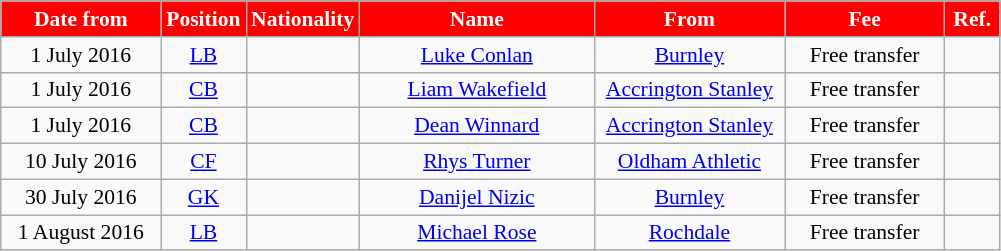<table class="wikitable"  style="text-align:center; font-size:90%; ">
<tr>
<th style="background:#FF0000; color:white; width:100px;">Date from</th>
<th style="background:#FF0000; color:white; width:50px;">Position</th>
<th style="background:#FF0000; color:white; width:50px;">Nationality</th>
<th style="background:#FF0000; color:white; width:150px;">Name</th>
<th style="background:#FF0000; color:white; width:120px;">From</th>
<th style="background:#FF0000; color:white; width:100px;">Fee</th>
<th style="background:#FF0000; color:white; width:30px;">Ref.</th>
</tr>
<tr>
<td>1 July 2016</td>
<td><a href='#'>LB</a></td>
<td></td>
<td><a href='#'>Luke Conlan</a></td>
<td><a href='#'>Burnley</a></td>
<td>Free transfer</td>
<td></td>
</tr>
<tr>
<td>1 July 2016</td>
<td><a href='#'>CB</a></td>
<td></td>
<td><a href='#'>Liam Wakefield</a></td>
<td><a href='#'>Accrington Stanley</a></td>
<td>Free transfer</td>
<td></td>
</tr>
<tr>
<td>1 July 2016</td>
<td><a href='#'>CB</a></td>
<td></td>
<td><a href='#'>Dean Winnard</a></td>
<td><a href='#'>Accrington Stanley</a></td>
<td>Free transfer</td>
<td></td>
</tr>
<tr>
<td>10 July 2016</td>
<td><a href='#'>CF</a></td>
<td></td>
<td><a href='#'>Rhys Turner</a></td>
<td><a href='#'>Oldham Athletic</a></td>
<td>Free transfer</td>
<td></td>
</tr>
<tr>
<td>30 July 2016</td>
<td><a href='#'>GK</a></td>
<td></td>
<td><a href='#'>Danijel Nizic</a></td>
<td><a href='#'>Burnley</a></td>
<td>Free transfer</td>
<td></td>
</tr>
<tr>
<td>1 August 2016</td>
<td><a href='#'>LB</a></td>
<td></td>
<td><a href='#'>Michael Rose</a></td>
<td><a href='#'>Rochdale</a></td>
<td>Free transfer</td>
<td></td>
</tr>
</table>
